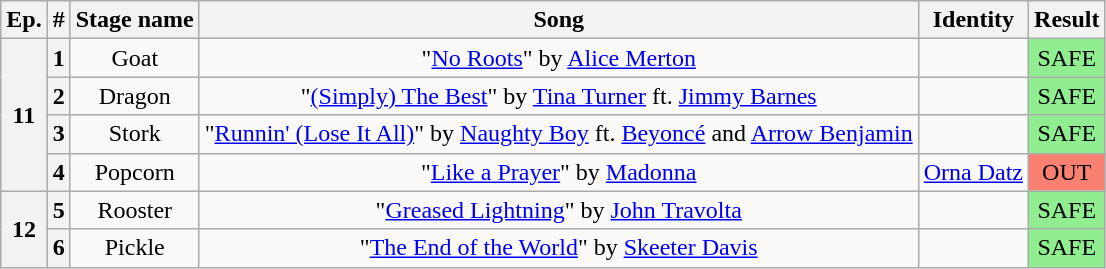<table class="wikitable plainrowheaders" style="text-align: center;">
<tr>
<th>Ep.</th>
<th>#</th>
<th>Stage name</th>
<th>Song</th>
<th>Identity</th>
<th>Result</th>
</tr>
<tr>
<th rowspan="4">11</th>
<th>1</th>
<td>Goat</td>
<td>"<a href='#'>No Roots</a>" by <a href='#'>Alice Merton</a></td>
<td></td>
<td bgcolor="lightgreen">SAFE</td>
</tr>
<tr>
<th>2</th>
<td>Dragon</td>
<td>"<a href='#'>(Simply) The Best</a>" by <a href='#'>Tina Turner</a> ft. <a href='#'>Jimmy Barnes</a></td>
<td></td>
<td bgcolor="lightgreen">SAFE</td>
</tr>
<tr>
<th>3</th>
<td>Stork</td>
<td>"<a href='#'>Runnin' (Lose It All)</a>" by <a href='#'>Naughty Boy</a> ft. <a href='#'>Beyoncé</a> and <a href='#'>Arrow Benjamin</a></td>
<td></td>
<td bgcolor="lightgreen">SAFE</td>
</tr>
<tr>
<th>4</th>
<td>Popcorn</td>
<td>"<a href='#'>Like a Prayer</a>" by <a href='#'>Madonna</a></td>
<td><a href='#'>Orna Datz</a></td>
<td bgcolor="salmon">OUT</td>
</tr>
<tr>
<th rowspan="2">12</th>
<th>5</th>
<td>Rooster</td>
<td>"<a href='#'>Greased Lightning</a>" by <a href='#'>John Travolta</a></td>
<td></td>
<td bgcolor="lightgreen">SAFE</td>
</tr>
<tr>
<th>6</th>
<td>Pickle</td>
<td>"<a href='#'>The End of the World</a>" by <a href='#'>Skeeter Davis</a></td>
<td></td>
<td bgcolor="lightgreen">SAFE</td>
</tr>
</table>
